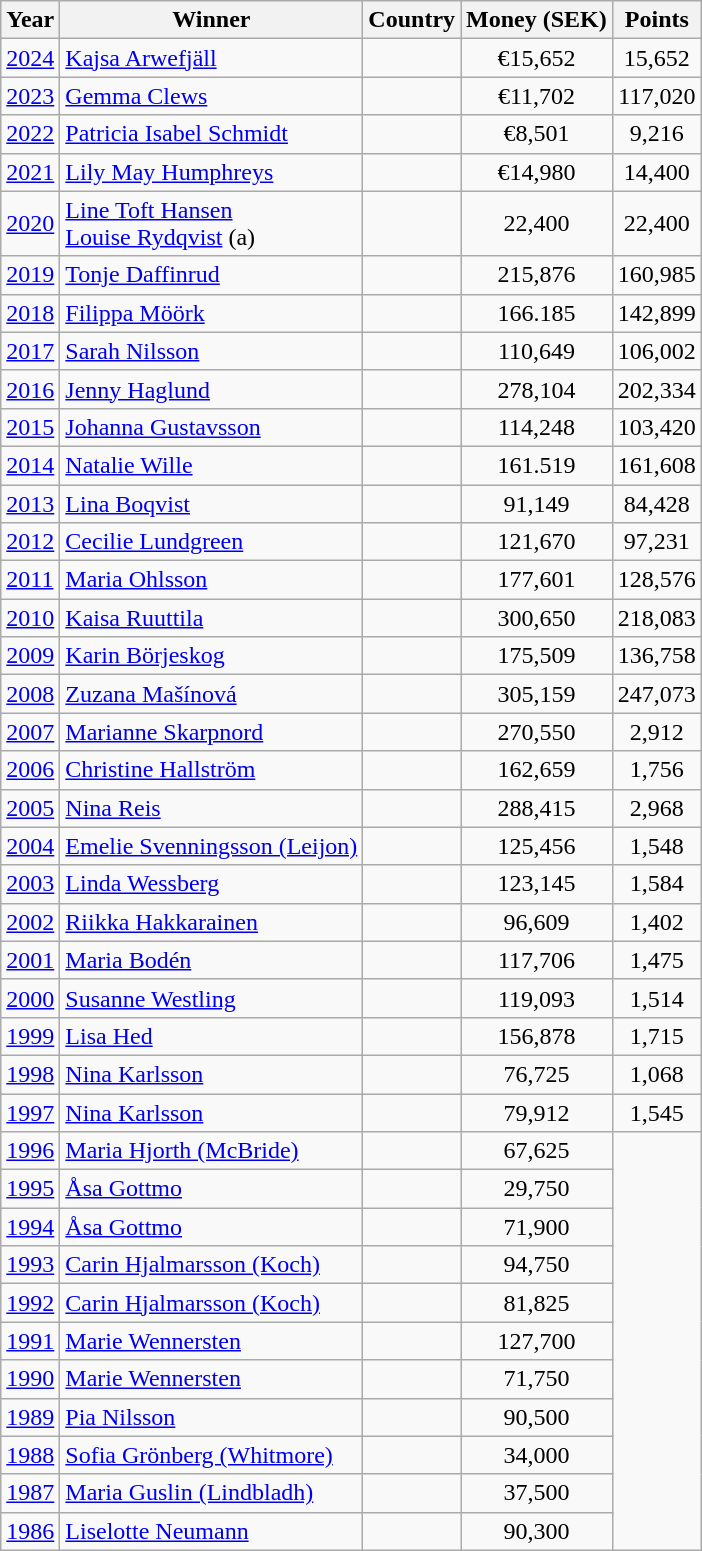<table class=wikitable>
<tr>
<th>Year</th>
<th>Winner</th>
<th>Country</th>
<th>Money (SEK)</th>
<th>Points</th>
</tr>
<tr>
<td><a href='#'>2024</a></td>
<td><a href='#'>Kajsa Arwefjäll</a></td>
<td></td>
<td align=center>€15,652</td>
<td align="center">15,652</td>
</tr>
<tr>
<td><a href='#'>2023</a></td>
<td><a href='#'>Gemma Clews</a></td>
<td></td>
<td align=center>€11,702</td>
<td align="center">117,020</td>
</tr>
<tr>
<td><a href='#'>2022</a></td>
<td><a href='#'>Patricia Isabel Schmidt</a></td>
<td></td>
<td align=center>€8,501</td>
<td align="center">9,216</td>
</tr>
<tr>
<td><a href='#'>2021</a></td>
<td><a href='#'>Lily May Humphreys</a></td>
<td></td>
<td align=center>€14,980</td>
<td align=center>14,400</td>
</tr>
<tr>
<td><a href='#'>2020</a></td>
<td><a href='#'>Line Toft Hansen</a><br><a href='#'>Louise Rydqvist</a> (a)</td>
<td><br></td>
<td align=center>22,400</td>
<td align=center>22,400</td>
</tr>
<tr>
<td><a href='#'>2019</a></td>
<td><a href='#'>Tonje Daffinrud</a></td>
<td></td>
<td align=center>215,876</td>
<td align=center>160,985</td>
</tr>
<tr>
<td><a href='#'>2018</a></td>
<td><a href='#'>Filippa Möörk</a></td>
<td></td>
<td align=center>166.185</td>
<td align=center>142,899</td>
</tr>
<tr>
<td><a href='#'>2017</a></td>
<td><a href='#'>Sarah Nilsson</a></td>
<td></td>
<td align=center>110,649</td>
<td align=center>106,002</td>
</tr>
<tr>
<td><a href='#'>2016</a></td>
<td><a href='#'>Jenny Haglund</a></td>
<td></td>
<td align=center>278,104</td>
<td align=center>202,334</td>
</tr>
<tr>
<td><a href='#'>2015</a></td>
<td><a href='#'>Johanna Gustavsson</a></td>
<td></td>
<td align=center>114,248</td>
<td align=center>103,420</td>
</tr>
<tr>
<td><a href='#'>2014</a></td>
<td><a href='#'>Natalie Wille</a></td>
<td></td>
<td align=center>161.519</td>
<td align=center>161,608</td>
</tr>
<tr>
<td><a href='#'>2013</a></td>
<td><a href='#'>Lina Boqvist</a></td>
<td></td>
<td align=center>91,149</td>
<td align=center>84,428</td>
</tr>
<tr>
<td><a href='#'>2012</a></td>
<td><a href='#'>Cecilie Lundgreen</a></td>
<td></td>
<td align=center>121,670</td>
<td align=center>97,231</td>
</tr>
<tr>
<td><a href='#'>2011</a></td>
<td><a href='#'>Maria Ohlsson</a></td>
<td></td>
<td align=center>177,601</td>
<td align=center>128,576</td>
</tr>
<tr>
<td><a href='#'>2010</a></td>
<td><a href='#'>Kaisa Ruuttila</a></td>
<td></td>
<td align=center>300,650</td>
<td align=center>218,083</td>
</tr>
<tr>
<td><a href='#'>2009</a></td>
<td><a href='#'>Karin Börjeskog</a></td>
<td></td>
<td align=center>175,509</td>
<td align=center>136,758</td>
</tr>
<tr>
<td><a href='#'>2008</a></td>
<td><a href='#'>Zuzana Mašínová</a></td>
<td></td>
<td align=center>305,159</td>
<td align=center>247,073</td>
</tr>
<tr>
<td><a href='#'>2007</a></td>
<td><a href='#'>Marianne Skarpnord</a></td>
<td></td>
<td align=center>270,550</td>
<td align=center>2,912</td>
</tr>
<tr>
<td><a href='#'>2006</a></td>
<td><a href='#'>Christine Hallström</a></td>
<td></td>
<td align=center>162,659</td>
<td align=center>1,756</td>
</tr>
<tr>
<td><a href='#'>2005</a></td>
<td><a href='#'>Nina Reis</a></td>
<td></td>
<td align=center>288,415</td>
<td align=center>2,968</td>
</tr>
<tr>
<td><a href='#'>2004</a></td>
<td><a href='#'>Emelie Svenningsson (Leijon)</a></td>
<td></td>
<td align=center>125,456</td>
<td align=center>1,548</td>
</tr>
<tr>
<td><a href='#'>2003</a></td>
<td><a href='#'>Linda Wessberg</a></td>
<td></td>
<td align=center>123,145</td>
<td align=center>1,584</td>
</tr>
<tr>
<td><a href='#'>2002</a></td>
<td><a href='#'>Riikka Hakkarainen</a></td>
<td></td>
<td align=center>96,609</td>
<td align=center>1,402</td>
</tr>
<tr>
<td><a href='#'>2001</a></td>
<td><a href='#'>Maria Bodén</a></td>
<td></td>
<td align=center>117,706</td>
<td align=center>1,475</td>
</tr>
<tr>
<td><a href='#'>2000</a></td>
<td><a href='#'>Susanne Westling</a></td>
<td></td>
<td align=center>119,093</td>
<td align=center>1,514</td>
</tr>
<tr>
<td><a href='#'>1999</a></td>
<td><a href='#'>Lisa Hed</a></td>
<td></td>
<td align=center>156,878</td>
<td align=center>1,715</td>
</tr>
<tr>
<td><a href='#'>1998</a></td>
<td><a href='#'>Nina Karlsson</a></td>
<td></td>
<td align=center>76,725</td>
<td align=center>1,068</td>
</tr>
<tr>
<td><a href='#'>1997</a></td>
<td><a href='#'>Nina Karlsson</a></td>
<td></td>
<td align=center>79,912</td>
<td align=center>1,545</td>
</tr>
<tr>
<td><a href='#'>1996</a></td>
<td><a href='#'>Maria Hjorth (McBride)</a></td>
<td></td>
<td align=center>67,625</td>
<td rowspan=11></td>
</tr>
<tr>
<td><a href='#'>1995</a></td>
<td><a href='#'>Åsa Gottmo</a></td>
<td></td>
<td align=center>29,750</td>
</tr>
<tr>
<td><a href='#'>1994</a></td>
<td><a href='#'>Åsa Gottmo</a></td>
<td></td>
<td align=center>71,900</td>
</tr>
<tr>
<td><a href='#'>1993</a></td>
<td><a href='#'>Carin Hjalmarsson (Koch)</a></td>
<td></td>
<td align=center>94,750</td>
</tr>
<tr>
<td><a href='#'>1992</a></td>
<td><a href='#'>Carin Hjalmarsson (Koch)</a></td>
<td></td>
<td align=center>81,825</td>
</tr>
<tr>
<td><a href='#'>1991</a></td>
<td><a href='#'>Marie Wennersten</a></td>
<td></td>
<td align=center>127,700</td>
</tr>
<tr>
<td><a href='#'>1990</a></td>
<td><a href='#'>Marie Wennersten</a></td>
<td></td>
<td align=center>71,750</td>
</tr>
<tr>
<td><a href='#'>1989</a></td>
<td><a href='#'>Pia Nilsson</a></td>
<td></td>
<td align=center>90,500</td>
</tr>
<tr>
<td><a href='#'>1988</a></td>
<td><a href='#'>Sofia Grönberg (Whitmore)</a></td>
<td></td>
<td align=center>34,000</td>
</tr>
<tr>
<td><a href='#'>1987</a></td>
<td><a href='#'>Maria Guslin (Lindbladh)</a></td>
<td></td>
<td align=center>37,500</td>
</tr>
<tr>
<td><a href='#'>1986</a></td>
<td><a href='#'>Liselotte Neumann</a></td>
<td></td>
<td align=center>90,300</td>
</tr>
</table>
